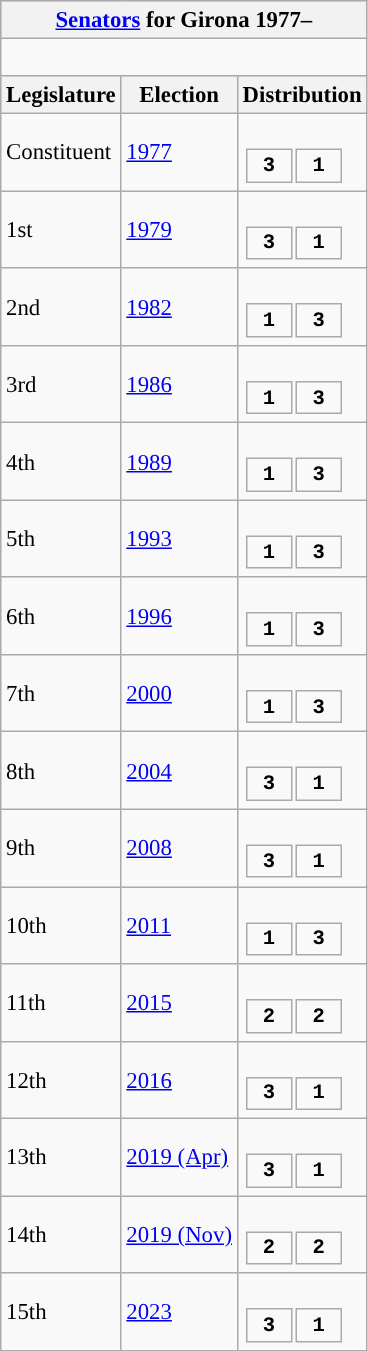<table class="wikitable" style="font-size:95%;">
<tr bgcolor="#CCCCCC">
<th colspan="3"><a href='#'>Senators</a> for Girona 1977–</th>
</tr>
<tr>
<td colspan="3"><br>













</td>
</tr>
<tr bgcolor="#CCCCCC">
<th>Legislature</th>
<th>Election</th>
<th>Distribution</th>
</tr>
<tr>
<td>Constituent</td>
<td><a href='#'>1977</a></td>
<td><br><table style="width:5em; font-size:90%; text-align:center; font-family:Courier New;">
<tr style="font-weight:bold">
<td style="background:">3</td>
<td style="background:">1</td>
</tr>
</table>
</td>
</tr>
<tr>
<td>1st</td>
<td><a href='#'>1979</a></td>
<td><br><table style="width:5em; font-size:90%; text-align:center; font-family:Courier New;">
<tr style="font-weight:bold">
<td style="background:">3</td>
<td style="background:">1</td>
</tr>
</table>
</td>
</tr>
<tr>
<td>2nd</td>
<td><a href='#'>1982</a></td>
<td><br><table style="width:5em; font-size:90%; text-align:center; font-family:Courier New;">
<tr style="font-weight:bold">
<td style="background:">1</td>
<td style="background:">3</td>
</tr>
</table>
</td>
</tr>
<tr>
<td>3rd</td>
<td><a href='#'>1986</a></td>
<td><br><table style="width:5em; font-size:90%; text-align:center; font-family:Courier New;">
<tr style="font-weight:bold">
<td style="background:">1</td>
<td style="background:">3</td>
</tr>
</table>
</td>
</tr>
<tr>
<td>4th</td>
<td><a href='#'>1989</a></td>
<td><br><table style="width:5em; font-size:90%; text-align:center; font-family:Courier New;">
<tr style="font-weight:bold">
<td style="background:">1</td>
<td style="background:">3</td>
</tr>
</table>
</td>
</tr>
<tr>
<td>5th</td>
<td><a href='#'>1993</a></td>
<td><br><table style="width:5em; font-size:90%; text-align:center; font-family:Courier New;">
<tr style="font-weight:bold">
<td style="background:">1</td>
<td style="background:">3</td>
</tr>
</table>
</td>
</tr>
<tr>
<td>6th</td>
<td><a href='#'>1996</a></td>
<td><br><table style="width:5em; font-size:90%; text-align:center; font-family:Courier New;">
<tr style="font-weight:bold">
<td style="background:">1</td>
<td style="background:">3</td>
</tr>
</table>
</td>
</tr>
<tr>
<td>7th</td>
<td><a href='#'>2000</a></td>
<td><br><table style="width:5em; font-size:90%; text-align:center; font-family:Courier New;">
<tr style="font-weight:bold">
<td style="background:">1</td>
<td style="background:">3</td>
</tr>
</table>
</td>
</tr>
<tr>
<td>8th</td>
<td><a href='#'>2004</a></td>
<td><br><table style="width:5em; font-size:90%; text-align:center; font-family:Courier New;">
<tr style="font-weight:bold">
<td style="background:">3</td>
<td style="background:">1</td>
</tr>
</table>
</td>
</tr>
<tr>
<td>9th</td>
<td><a href='#'>2008</a></td>
<td><br><table style="width:5em; font-size:90%; text-align:center; font-family:Courier New;">
<tr style="font-weight:bold">
<td style="background:">3</td>
<td style="background:">1</td>
</tr>
</table>
</td>
</tr>
<tr>
<td>10th</td>
<td><a href='#'>2011</a></td>
<td><br><table style="width:5em; font-size:90%; text-align:center; font-family:Courier New;">
<tr style="font-weight:bold">
<td style="background:">1</td>
<td style="background:">3</td>
</tr>
</table>
</td>
</tr>
<tr>
<td>11th</td>
<td><a href='#'>2015</a></td>
<td><br><table style="width:5em; font-size:90%; text-align:center; font-family:Courier New;">
<tr style="font-weight:bold">
<td style="background:">2</td>
<td style="background:">2</td>
</tr>
</table>
</td>
</tr>
<tr>
<td>12th</td>
<td><a href='#'>2016</a></td>
<td><br><table style="width:5em; font-size:90%; text-align:center; font-family:Courier New;">
<tr style="font-weight:bold">
<td style="background:">3</td>
<td style="background:">1</td>
</tr>
</table>
</td>
</tr>
<tr>
<td>13th</td>
<td><a href='#'>2019 (Apr)</a></td>
<td><br><table style="width:5em; font-size:90%; text-align:center; font-family:Courier New;">
<tr style="font-weight:bold">
<td style="background:">3</td>
<td style="background:">1</td>
</tr>
</table>
</td>
</tr>
<tr>
<td>14th</td>
<td><a href='#'>2019 (Nov)</a></td>
<td><br><table style="width:5em; font-size:90%; text-align:center; font-family:Courier New;">
<tr style="font-weight:bold">
<td style="background:">2</td>
<td style="background:">2</td>
</tr>
</table>
</td>
</tr>
<tr>
<td>15th</td>
<td><a href='#'>2023</a></td>
<td><br><table style="width:5em; font-size:90%; text-align:center; font-family:Courier New;">
<tr style="font-weight:bold">
<td style="background:">3</td>
<td style="background:">1</td>
</tr>
</table>
</td>
</tr>
</table>
